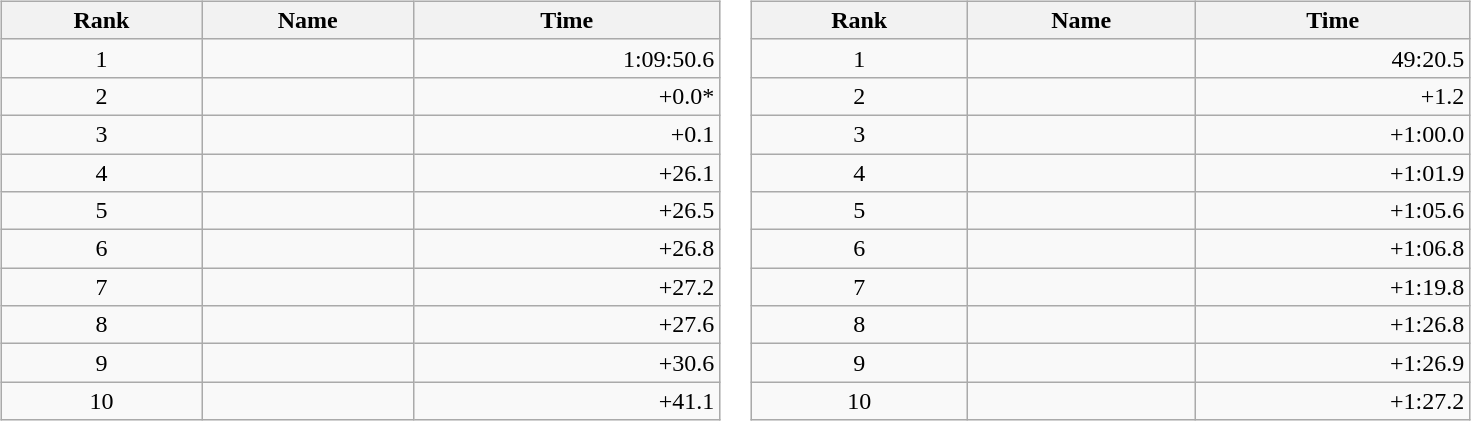<table border="0">
<tr>
<td valign="top"><br><table class="wikitable" style="width:30em;margin-bottom:0;">
<tr>
<th>Rank</th>
<th>Name</th>
<th>Time</th>
</tr>
<tr>
<td style="text-align:center;">1</td>
<td></td>
<td align="right">1:09:50.6</td>
</tr>
<tr>
<td style="text-align:center;">2</td>
<td></td>
<td align="right">+0.0*</td>
</tr>
<tr>
<td style="text-align:center;">3</td>
<td></td>
<td align="right">+0.1</td>
</tr>
<tr>
<td style="text-align:center;">4</td>
<td></td>
<td align="right">+26.1</td>
</tr>
<tr>
<td style="text-align:center;">5</td>
<td></td>
<td align="right">+26.5</td>
</tr>
<tr>
<td style="text-align:center;">6</td>
<td></td>
<td align="right">+26.8</td>
</tr>
<tr>
<td style="text-align:center;">7</td>
<td></td>
<td align="right">+27.2</td>
</tr>
<tr>
<td style="text-align:center;">8</td>
<td></td>
<td align="right">+27.6</td>
</tr>
<tr>
<td style="text-align:center;">9</td>
<td></td>
<td align="right">+30.6</td>
</tr>
<tr>
<td style="text-align:center;">10</td>
<td></td>
<td align="right">+41.1</td>
</tr>
</table>
</td>
<td valign="top"><br><table class="wikitable" style="width:30em;margin-bottom:0;">
<tr>
<th>Rank</th>
<th>Name</th>
<th>Time</th>
</tr>
<tr>
<td style="text-align:center;">1</td>
<td></td>
<td align="right">49:20.5</td>
</tr>
<tr>
<td style="text-align:center;">2</td>
<td></td>
<td align="right">+1.2</td>
</tr>
<tr>
<td style="text-align:center;">3</td>
<td></td>
<td align="right">+1:00.0</td>
</tr>
<tr>
<td style="text-align:center;">4</td>
<td></td>
<td align="right">+1:01.9</td>
</tr>
<tr>
<td style="text-align:center;">5</td>
<td></td>
<td align="right">+1:05.6</td>
</tr>
<tr>
<td style="text-align:center;">6</td>
<td></td>
<td align="right">+1:06.8</td>
</tr>
<tr>
<td style="text-align:center;">7</td>
<td></td>
<td align="right">+1:19.8</td>
</tr>
<tr>
<td style="text-align:center;">8</td>
<td></td>
<td align="right">+1:26.8</td>
</tr>
<tr>
<td style="text-align:center;">9</td>
<td></td>
<td align="right">+1:26.9</td>
</tr>
<tr>
<td style="text-align:center;">10</td>
<td></td>
<td align="right">+1:27.2</td>
</tr>
</table>
</td>
</tr>
</table>
